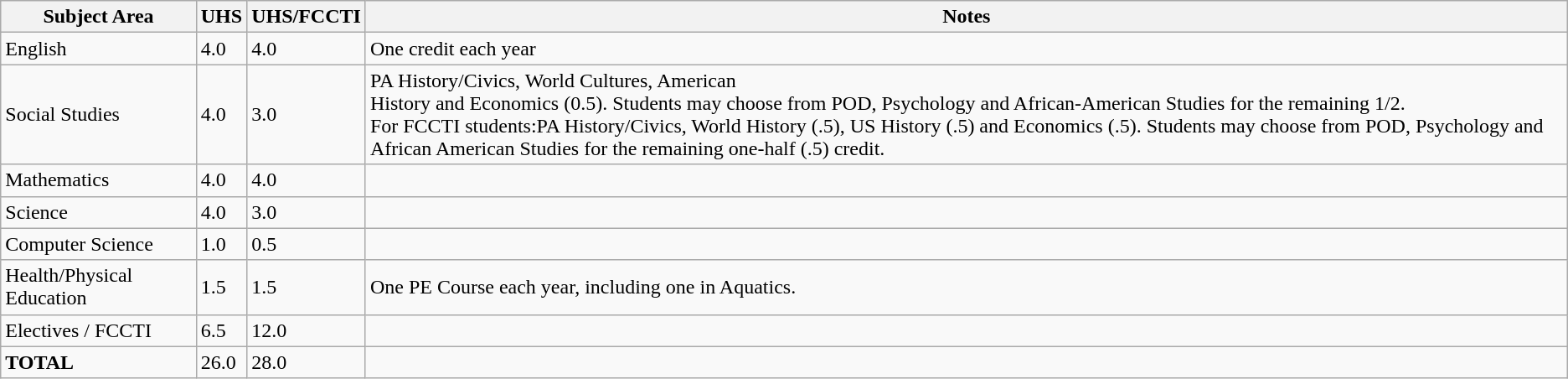<table class="wikitable">
<tr>
<th>Subject Area</th>
<th>UHS</th>
<th>UHS/FCCTI</th>
<th>Notes</th>
</tr>
<tr>
<td>English</td>
<td>4.0</td>
<td>4.0</td>
<td>One credit each year</td>
</tr>
<tr>
<td>Social Studies</td>
<td>4.0</td>
<td>3.0</td>
<td>PA History/Civics, World Cultures, American<br>History and Economics (0.5). Students may choose from POD, Psychology and African-American Studies for the remaining 1/2.<br>
For FCCTI students:PA History/Civics, World History (.5), US History (.5) and Economics (.5). Students may choose from POD, Psychology and African American Studies for the remaining one-half (.5) credit.</td>
</tr>
<tr>
<td>Mathematics</td>
<td>4.0</td>
<td>4.0</td>
<td></td>
</tr>
<tr>
<td>Science</td>
<td>4.0</td>
<td>3.0</td>
<td></td>
</tr>
<tr>
<td>Computer Science</td>
<td>1.0</td>
<td>0.5</td>
<td></td>
</tr>
<tr>
<td>Health/Physical Education</td>
<td>1.5</td>
<td>1.5</td>
<td>One PE Course each year, including one in Aquatics.</td>
</tr>
<tr>
<td>Electives / FCCTI</td>
<td>6.5</td>
<td>12.0</td>
<td></td>
</tr>
<tr>
<td><strong>TOTAL</strong></td>
<td>26.0</td>
<td>28.0</td>
</tr>
</table>
